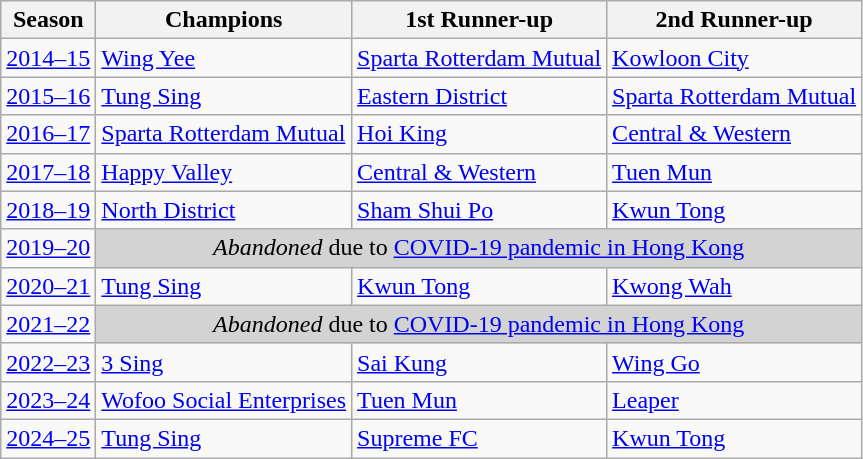<table class="wikitable">
<tr>
<th>Season</th>
<th>Champions</th>
<th>1st Runner-up</th>
<th>2nd Runner-up</th>
</tr>
<tr>
<td><a href='#'>2014–15</a></td>
<td><a href='#'>Wing Yee</a></td>
<td><a href='#'>Sparta Rotterdam Mutual</a></td>
<td><a href='#'>Kowloon City</a></td>
</tr>
<tr>
<td><a href='#'>2015–16</a></td>
<td><a href='#'>Tung Sing</a></td>
<td><a href='#'>Eastern District</a></td>
<td><a href='#'>Sparta Rotterdam Mutual</a></td>
</tr>
<tr>
<td><a href='#'>2016–17</a></td>
<td><a href='#'>Sparta Rotterdam Mutual</a></td>
<td><a href='#'>Hoi King</a></td>
<td><a href='#'>Central & Western</a></td>
</tr>
<tr>
<td><a href='#'>2017–18</a></td>
<td><a href='#'>Happy Valley</a></td>
<td><a href='#'>Central & Western</a></td>
<td><a href='#'>Tuen Mun</a></td>
</tr>
<tr>
<td><a href='#'>2018–19</a></td>
<td><a href='#'>North District</a></td>
<td><a href='#'>Sham Shui Po</a></td>
<td><a href='#'>Kwun Tong</a></td>
</tr>
<tr>
<td><a href='#'>2019–20</a></td>
<td colspan=3 align=center bgcolor=lightgrey><em>Abandoned</em> due to <a href='#'>COVID-19 pandemic in Hong Kong</a></td>
</tr>
<tr>
<td><a href='#'>2020–21</a></td>
<td><a href='#'>Tung Sing</a></td>
<td><a href='#'>Kwun Tong</a></td>
<td><a href='#'>Kwong Wah</a></td>
</tr>
<tr>
<td><a href='#'>2021–22</a></td>
<td colspan=3 align=center bgcolor=lightgrey><em>Abandoned</em> due to <a href='#'>COVID-19 pandemic in Hong Kong</a></td>
</tr>
<tr>
<td><a href='#'>2022–23</a></td>
<td><a href='#'>3 Sing</a></td>
<td><a href='#'>Sai Kung</a></td>
<td><a href='#'>Wing Go</a></td>
</tr>
<tr>
<td><a href='#'>2023–24</a></td>
<td><a href='#'>Wofoo Social Enterprises</a></td>
<td><a href='#'>Tuen Mun</a></td>
<td><a href='#'>Leaper</a></td>
</tr>
<tr>
<td><a href='#'>2024–25</a></td>
<td><a href='#'>Tung Sing</a></td>
<td><a href='#'>Supreme FC</a></td>
<td><a href='#'>Kwun Tong</a></td>
</tr>
</table>
